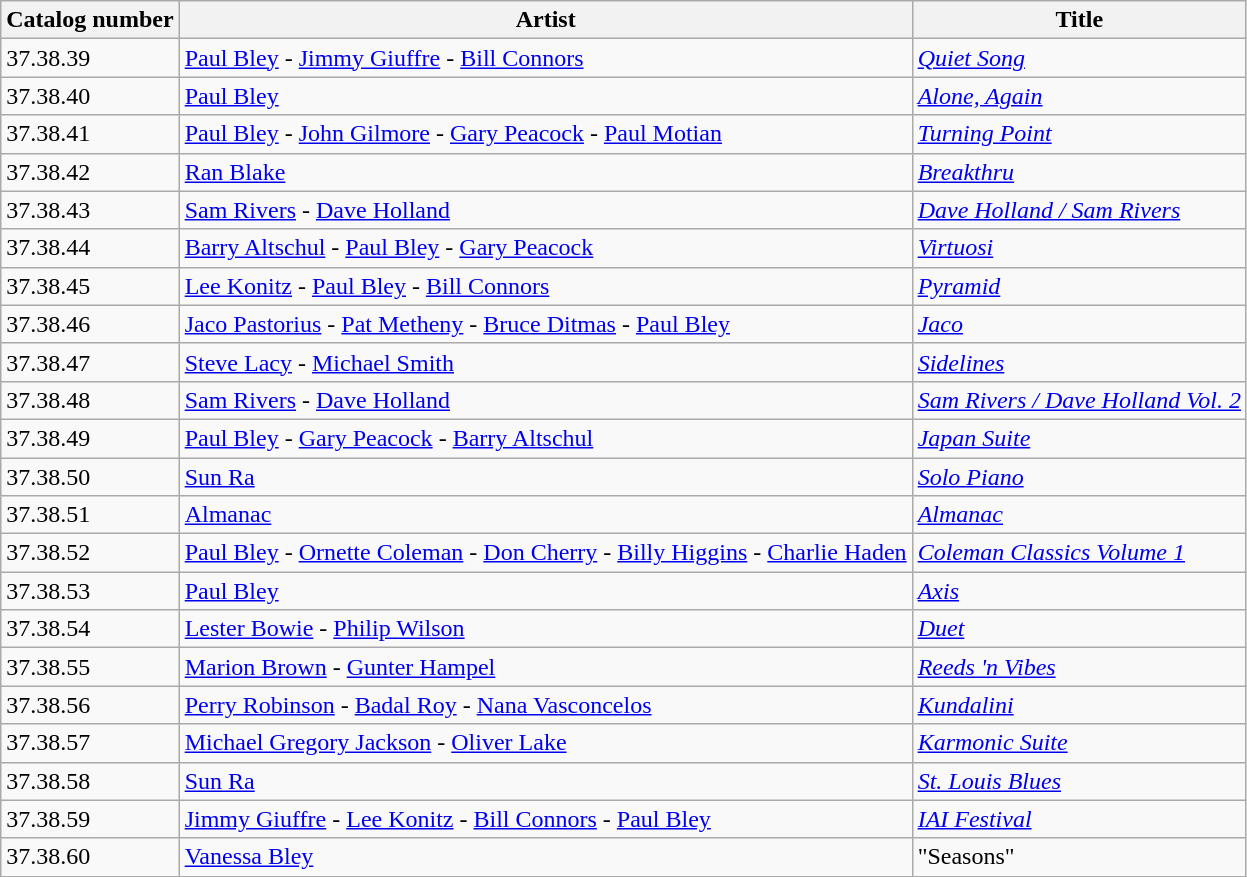<table class="wikitable sortable">
<tr>
<th>Catalog number</th>
<th>Artist</th>
<th>Title</th>
</tr>
<tr>
<td>37.38.39</td>
<td><a href='#'>Paul Bley</a> - <a href='#'>Jimmy Giuffre</a> - <a href='#'>Bill Connors</a></td>
<td><em><a href='#'>Quiet Song</a></em></td>
</tr>
<tr>
<td>37.38.40</td>
<td><a href='#'>Paul Bley</a></td>
<td><em><a href='#'>Alone, Again</a></em></td>
</tr>
<tr>
<td>37.38.41</td>
<td><a href='#'>Paul Bley</a> - <a href='#'>John Gilmore</a> - <a href='#'>Gary Peacock</a> - <a href='#'>Paul Motian</a></td>
<td><em><a href='#'>Turning Point</a></em></td>
</tr>
<tr>
<td>37.38.42</td>
<td><a href='#'>Ran Blake</a></td>
<td><em><a href='#'>Breakthru</a></em></td>
</tr>
<tr>
<td>37.38.43</td>
<td><a href='#'>Sam Rivers</a> - <a href='#'>Dave Holland</a></td>
<td><em><a href='#'>Dave Holland / Sam Rivers</a></em></td>
</tr>
<tr>
<td>37.38.44</td>
<td><a href='#'>Barry Altschul</a> - <a href='#'>Paul Bley</a> - <a href='#'>Gary Peacock</a></td>
<td><em><a href='#'>Virtuosi</a></em></td>
</tr>
<tr>
<td>37.38.45</td>
<td><a href='#'>Lee Konitz</a> - <a href='#'>Paul Bley</a> - <a href='#'>Bill Connors</a></td>
<td><em><a href='#'>Pyramid</a></em></td>
</tr>
<tr>
<td>37.38.46</td>
<td><a href='#'>Jaco Pastorius</a> - <a href='#'>Pat Metheny</a> - <a href='#'>Bruce Ditmas</a> - <a href='#'>Paul Bley</a></td>
<td><em><a href='#'>Jaco</a></em></td>
</tr>
<tr>
<td>37.38.47</td>
<td><a href='#'>Steve Lacy</a> - <a href='#'>Michael Smith</a></td>
<td><em><a href='#'>Sidelines</a></em></td>
</tr>
<tr>
<td>37.38.48</td>
<td><a href='#'>Sam Rivers</a> - <a href='#'>Dave Holland</a></td>
<td><em><a href='#'>Sam Rivers / Dave Holland Vol. 2</a></em></td>
</tr>
<tr>
<td>37.38.49</td>
<td><a href='#'>Paul Bley</a> - <a href='#'>Gary Peacock</a> - <a href='#'>Barry Altschul</a></td>
<td><em><a href='#'>Japan Suite</a></em></td>
</tr>
<tr>
<td>37.38.50</td>
<td><a href='#'>Sun Ra</a></td>
<td><em><a href='#'>Solo Piano</a></em></td>
</tr>
<tr>
<td>37.38.51</td>
<td><a href='#'>Almanac</a></td>
<td><em><a href='#'>Almanac</a></em></td>
</tr>
<tr>
<td>37.38.52</td>
<td><a href='#'>Paul Bley</a> - <a href='#'>Ornette Coleman</a> - <a href='#'>Don Cherry</a> - <a href='#'>Billy Higgins</a> - <a href='#'>Charlie Haden</a></td>
<td><em><a href='#'>Coleman Classics Volume 1</a></em></td>
</tr>
<tr>
<td>37.38.53</td>
<td><a href='#'>Paul Bley</a></td>
<td><em><a href='#'>Axis</a></em></td>
</tr>
<tr>
<td>37.38.54</td>
<td><a href='#'>Lester Bowie</a> - <a href='#'>Philip Wilson</a></td>
<td><em><a href='#'>Duet</a></em></td>
</tr>
<tr>
<td>37.38.55</td>
<td><a href='#'>Marion Brown</a> - <a href='#'>Gunter Hampel</a></td>
<td><em><a href='#'>Reeds 'n Vibes</a></em></td>
</tr>
<tr>
<td>37.38.56</td>
<td><a href='#'>Perry Robinson</a> - <a href='#'>Badal Roy</a> - <a href='#'>Nana Vasconcelos</a></td>
<td><em><a href='#'>Kundalini</a></em></td>
</tr>
<tr>
<td>37.38.57</td>
<td><a href='#'>Michael Gregory Jackson</a> - <a href='#'>Oliver Lake</a></td>
<td><em><a href='#'>Karmonic Suite</a></em></td>
</tr>
<tr>
<td>37.38.58</td>
<td><a href='#'>Sun Ra</a></td>
<td><em><a href='#'>St. Louis Blues</a></em></td>
</tr>
<tr>
<td>37.38.59</td>
<td><a href='#'>Jimmy Giuffre</a> - <a href='#'>Lee Konitz</a> - <a href='#'>Bill Connors</a> - <a href='#'>Paul Bley</a></td>
<td><em><a href='#'>IAI Festival</a></em></td>
</tr>
<tr>
<td>37.38.60</td>
<td><a href='#'>Vanessa Bley</a></td>
<td>"Seasons"</td>
</tr>
</table>
